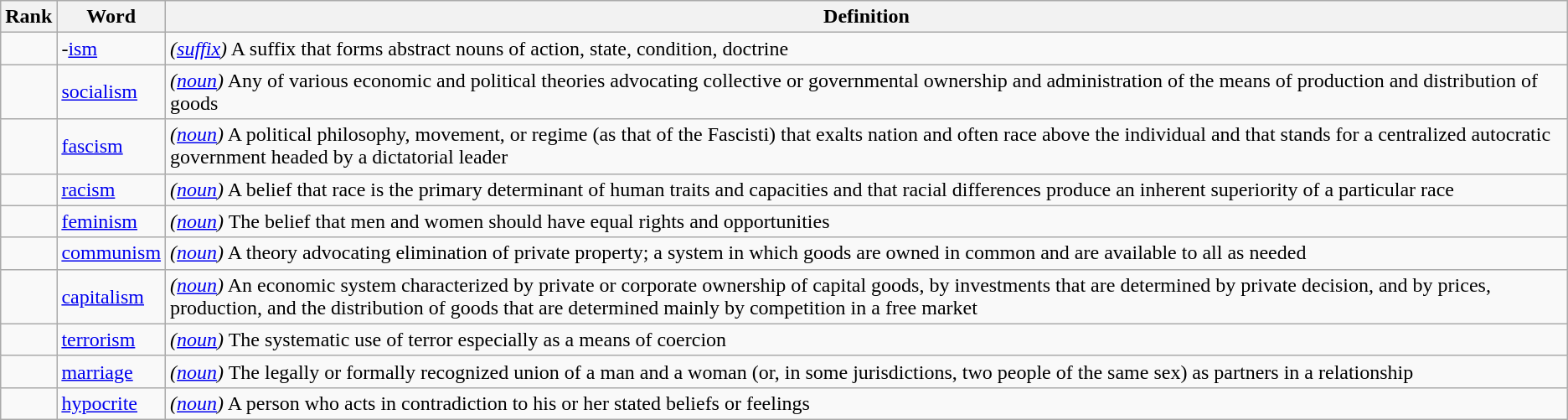<table class="wikitable">
<tr>
<th>Rank</th>
<th>Word</th>
<th>Definition</th>
</tr>
<tr>
<td></td>
<td>-<a href='#'>ism</a></td>
<td><em>(<a href='#'>suffix</a>)</em> A suffix that forms abstract nouns of action, state, condition, doctrine</td>
</tr>
<tr>
<td></td>
<td><a href='#'>socialism</a></td>
<td><em>(<a href='#'>noun</a>)</em> Any of various economic and political theories advocating collective or governmental ownership and administration of the means of production and distribution of goods</td>
</tr>
<tr>
<td></td>
<td><a href='#'>fascism</a></td>
<td><em>(<a href='#'>noun</a>)</em> A political philosophy, movement, or regime (as that of the Fascisti) that exalts nation and often race above the individual and that stands for a centralized autocratic government headed by a dictatorial leader</td>
</tr>
<tr>
<td></td>
<td><a href='#'>racism</a></td>
<td><em>(<a href='#'>noun</a>)</em> A belief that race is the primary determinant of human traits and capacities and that racial differences produce an inherent superiority of a particular race</td>
</tr>
<tr>
<td></td>
<td><a href='#'>feminism</a></td>
<td><em>(<a href='#'>noun</a>)</em> The belief that men and women should have equal rights and opportunities</td>
</tr>
<tr>
<td></td>
<td><a href='#'>communism</a></td>
<td><em>(<a href='#'>noun</a>)</em> A theory advocating elimination of private property; a system in which goods are owned in common and are available to all as needed</td>
</tr>
<tr>
<td></td>
<td><a href='#'>capitalism</a></td>
<td><em>(<a href='#'>noun</a>)</em> An economic system characterized by private or corporate ownership of capital goods, by investments that are determined by private decision, and by prices, production, and the distribution of goods that are determined mainly by competition in a free market</td>
</tr>
<tr>
<td></td>
<td><a href='#'>terrorism</a></td>
<td><em>(<a href='#'>noun</a>)</em> The systematic use of terror especially as a means of coercion</td>
</tr>
<tr>
<td></td>
<td><a href='#'>marriage</a></td>
<td><em>(<a href='#'>noun</a>)</em> The legally or formally recognized union of a man and a woman (or, in some jurisdictions, two people of the same sex) as partners in a relationship</td>
</tr>
<tr>
<td></td>
<td><a href='#'>hypocrite</a></td>
<td><em>(<a href='#'>noun</a>)</em> A person who acts in contradiction to his or her stated beliefs or feelings</td>
</tr>
</table>
